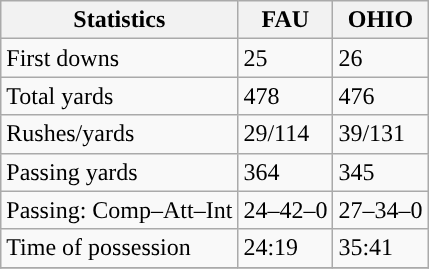<table class="wikitable" style="float: left;">
<tr>
<th>Statistics</th>
<th>FAU</th>
<th>OHIO</th>
</tr>
<tr>
<td>First downs</td>
<td>25</td>
<td>26</td>
</tr>
<tr>
<td>Total yards</td>
<td>478</td>
<td>476</td>
</tr>
<tr>
<td>Rushes/yards</td>
<td>29/114</td>
<td>39/131</td>
</tr>
<tr>
<td>Passing yards</td>
<td>364</td>
<td>345</td>
</tr>
<tr>
<td>Passing: Comp–Att–Int</td>
<td>24–42–0</td>
<td>27–34–0</td>
</tr>
<tr>
<td>Time of possession</td>
<td>24:19</td>
<td>35:41</td>
</tr>
<tr>
</tr>
</table>
